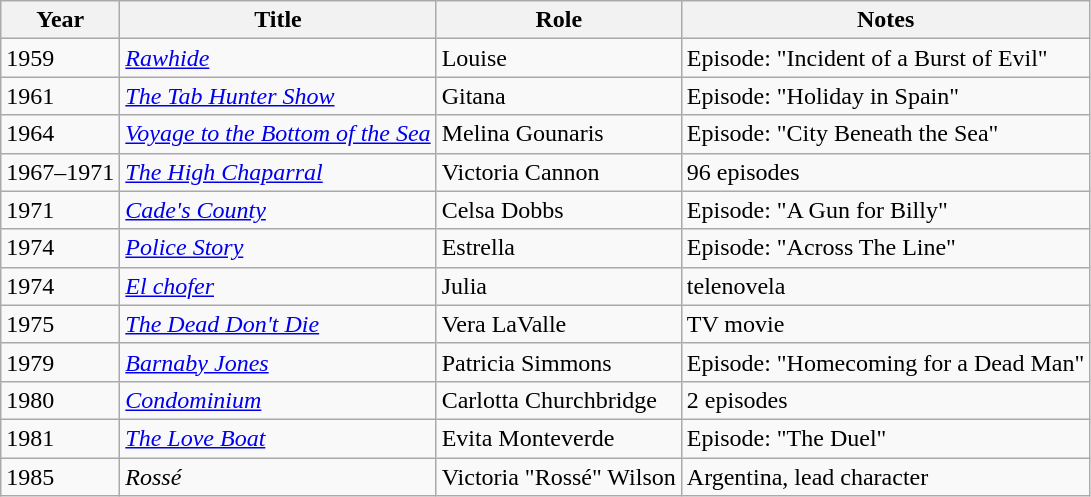<table class="wikitable sortable">
<tr>
<th>Year</th>
<th>Title</th>
<th>Role</th>
<th class="unsortable">Notes</th>
</tr>
<tr>
<td>1959</td>
<td><em><a href='#'>Rawhide</a></em></td>
<td>Louise</td>
<td>Episode: "Incident of a Burst of Evil"</td>
</tr>
<tr>
<td>1961</td>
<td><em><a href='#'>The Tab Hunter Show</a></em></td>
<td>Gitana</td>
<td>Episode: "Holiday in Spain"</td>
</tr>
<tr>
<td>1964</td>
<td><em><a href='#'>Voyage to the Bottom of the Sea</a></em></td>
<td>Melina Gounaris</td>
<td>Episode: "City Beneath the Sea"</td>
</tr>
<tr>
<td>1967–1971</td>
<td><em><a href='#'>The High Chaparral</a></em></td>
<td>Victoria Cannon</td>
<td>96 episodes</td>
</tr>
<tr>
<td>1971</td>
<td><em><a href='#'>Cade's County</a></em></td>
<td>Celsa Dobbs</td>
<td>Episode: "A Gun for Billy"</td>
</tr>
<tr>
<td>1974</td>
<td><em><a href='#'>Police Story</a></em></td>
<td>Estrella</td>
<td>Episode: "Across The Line"</td>
</tr>
<tr>
<td>1974</td>
<td><em><a href='#'>El chofer</a></em></td>
<td>Julia</td>
<td>telenovela</td>
</tr>
<tr>
<td>1975</td>
<td><em><a href='#'>The Dead Don't Die</a></em></td>
<td>Vera LaValle</td>
<td>TV movie</td>
</tr>
<tr>
<td>1979</td>
<td><em><a href='#'>Barnaby Jones</a></em></td>
<td>Patricia Simmons</td>
<td>Episode: "Homecoming for a Dead Man"</td>
</tr>
<tr>
<td>1980</td>
<td><em><a href='#'>Condominium</a></em></td>
<td>Carlotta Churchbridge</td>
<td>2 episodes</td>
</tr>
<tr>
<td>1981</td>
<td><em><a href='#'>The Love Boat</a></em></td>
<td>Evita Monteverde</td>
<td>Episode: "The Duel"</td>
</tr>
<tr>
<td>1985</td>
<td><em>Rossé</em></td>
<td>Victoria "Rossé" Wilson</td>
<td>Argentina, lead character</td>
</tr>
</table>
